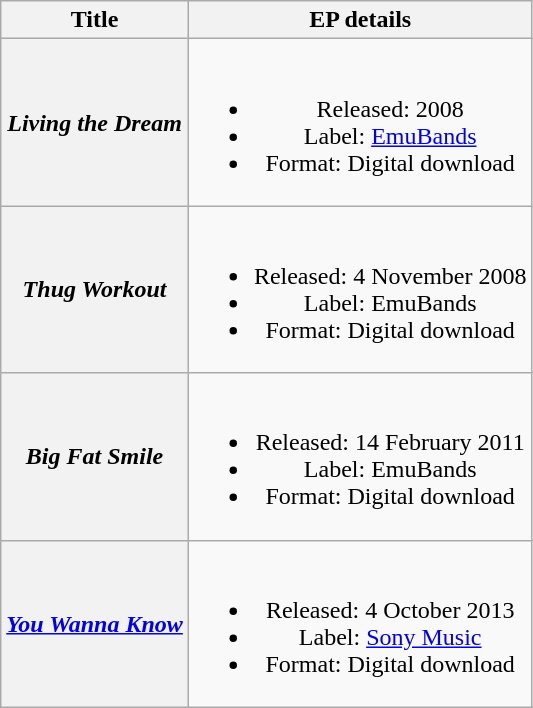<table class="wikitable plainrowheaders" style="text-align:center;">
<tr>
<th scope="col">Title</th>
<th scope="col">EP details</th>
</tr>
<tr>
<th scope="row"><em>Living the Dream</em></th>
<td><br><ul><li>Released: 2008</li><li>Label: <a href='#'>EmuBands</a></li><li>Format: Digital download</li></ul></td>
</tr>
<tr>
<th scope="row"><em>Thug Workout</em></th>
<td><br><ul><li>Released: 4 November 2008</li><li>Label: EmuBands</li><li>Format: Digital download</li></ul></td>
</tr>
<tr>
<th scope="row"><em>Big Fat Smile</em></th>
<td><br><ul><li>Released: 14 February 2011</li><li>Label: EmuBands</li><li>Format: Digital download</li></ul></td>
</tr>
<tr>
<th scope="row"><em><a href='#'>You Wanna Know</a></em></th>
<td><br><ul><li>Released: 4 October 2013</li><li>Label: <a href='#'>Sony Music</a></li><li>Format: Digital download</li></ul></td>
</tr>
</table>
